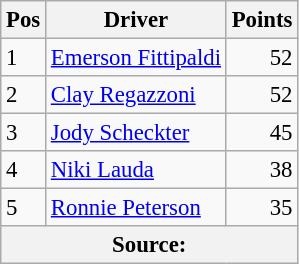<table class="wikitable" style="font-size: 95%;">
<tr>
<th>Pos</th>
<th>Driver</th>
<th>Points</th>
</tr>
<tr>
<td>1</td>
<td> <a href='#'>Emerson Fittipaldi</a></td>
<td align="right">52</td>
</tr>
<tr>
<td>2</td>
<td> <a href='#'>Clay Regazzoni</a></td>
<td align="right">52</td>
</tr>
<tr>
<td>3</td>
<td> <a href='#'>Jody Scheckter</a></td>
<td align="right">45</td>
</tr>
<tr>
<td>4</td>
<td> <a href='#'>Niki Lauda</a></td>
<td align="right">38</td>
</tr>
<tr>
<td>5</td>
<td> <a href='#'>Ronnie Peterson</a></td>
<td align="right">35</td>
</tr>
<tr>
<th colspan=4>Source: </th>
</tr>
</table>
